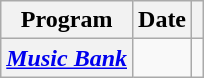<table class="wikitable plainrowheaders">
<tr>
<th scope="col">Program</th>
<th scope="col">Date</th>
<th class="unsortable" scope="col"></th>
</tr>
<tr>
<th scope="row"><em><a href='#'>Music Bank</a></em></th>
<td></td>
<td style="text-align:center"></td>
</tr>
</table>
